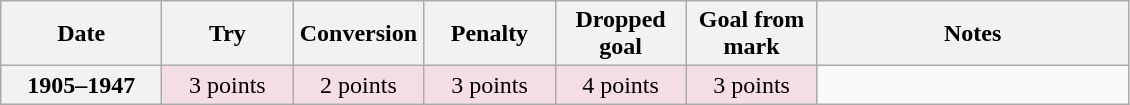<table class="wikitable">
<tr>
<th scope="col" style="width:100px;">Date</th>
<th scope="col" style="width:80px;">Try</th>
<th scope="col" style="width:80px;">Conversion</th>
<th scope="col" style="width:80px;">Penalty</th>
<th scope="col" style="width:80px;">Dropped goal</th>
<th scope="col" style="width:80px;">Goal from mark</th>
<th scope="col" style="width:200px;">Notes<br></th>
</tr>
<tr style="text-align:center;background:#F4DDE7;">
<th>1905–1947</th>
<td>3 points</td>
<td>2 points</td>
<td>3 points</td>
<td>4 points</td>
<td>3 points<br></td>
</tr>
</table>
